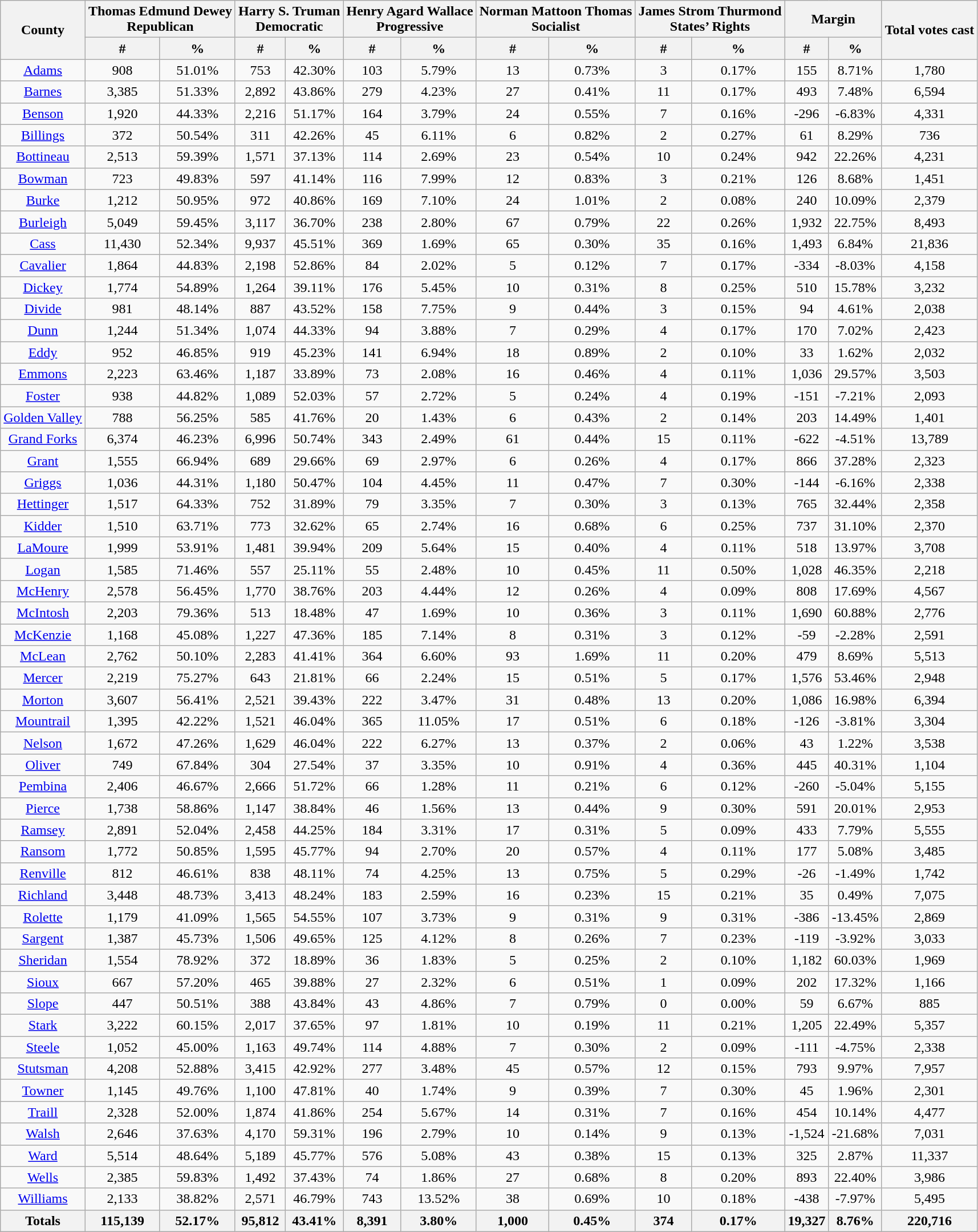<table class="wikitable sortable">
<tr>
<th rowspan="2">County</th>
<th colspan="2">Thomas Edmund Dewey<br>Republican</th>
<th colspan="2">Harry S. Truman<br>Democratic</th>
<th colspan="2">Henry Agard Wallace<br>Progressive</th>
<th colspan="2">Norman Mattoon Thomas<br>Socialist</th>
<th colspan="2">James Strom Thurmond<br>States’ Rights</th>
<th colspan="2">Margin</th>
<th rowspan="2">Total votes cast</th>
</tr>
<tr style="text-align:center;">
<th data-sort-type="number">#</th>
<th data-sort-type="number">%</th>
<th data-sort-type="number">#</th>
<th data-sort-type="number">%</th>
<th data-sort-type="number">#</th>
<th data-sort-type="number">%</th>
<th data-sort-type="number">#</th>
<th data-sort-type="number">%</th>
<th data-sort-type="number">#</th>
<th data-sort-type="number">%</th>
<th data-sort-type="number">#</th>
<th data-sort-type="number">%</th>
</tr>
<tr style="text-align:center;">
<td><a href='#'>Adams</a></td>
<td>908</td>
<td>51.01%</td>
<td>753</td>
<td>42.30%</td>
<td>103</td>
<td>5.79%</td>
<td>13</td>
<td>0.73%</td>
<td>3</td>
<td>0.17%</td>
<td>155</td>
<td>8.71%</td>
<td>1,780</td>
</tr>
<tr style="text-align:center;">
<td><a href='#'>Barnes</a></td>
<td>3,385</td>
<td>51.33%</td>
<td>2,892</td>
<td>43.86%</td>
<td>279</td>
<td>4.23%</td>
<td>27</td>
<td>0.41%</td>
<td>11</td>
<td>0.17%</td>
<td>493</td>
<td>7.48%</td>
<td>6,594</td>
</tr>
<tr style="text-align:center;">
<td><a href='#'>Benson</a></td>
<td>1,920</td>
<td>44.33%</td>
<td>2,216</td>
<td>51.17%</td>
<td>164</td>
<td>3.79%</td>
<td>24</td>
<td>0.55%</td>
<td>7</td>
<td>0.16%</td>
<td>-296</td>
<td>-6.83%</td>
<td>4,331</td>
</tr>
<tr style="text-align:center;">
<td><a href='#'>Billings</a></td>
<td>372</td>
<td>50.54%</td>
<td>311</td>
<td>42.26%</td>
<td>45</td>
<td>6.11%</td>
<td>6</td>
<td>0.82%</td>
<td>2</td>
<td>0.27%</td>
<td>61</td>
<td>8.29%</td>
<td>736</td>
</tr>
<tr style="text-align:center;">
<td><a href='#'>Bottineau</a></td>
<td>2,513</td>
<td>59.39%</td>
<td>1,571</td>
<td>37.13%</td>
<td>114</td>
<td>2.69%</td>
<td>23</td>
<td>0.54%</td>
<td>10</td>
<td>0.24%</td>
<td>942</td>
<td>22.26%</td>
<td>4,231</td>
</tr>
<tr style="text-align:center;">
<td><a href='#'>Bowman</a></td>
<td>723</td>
<td>49.83%</td>
<td>597</td>
<td>41.14%</td>
<td>116</td>
<td>7.99%</td>
<td>12</td>
<td>0.83%</td>
<td>3</td>
<td>0.21%</td>
<td>126</td>
<td>8.68%</td>
<td>1,451</td>
</tr>
<tr style="text-align:center;">
<td><a href='#'>Burke</a></td>
<td>1,212</td>
<td>50.95%</td>
<td>972</td>
<td>40.86%</td>
<td>169</td>
<td>7.10%</td>
<td>24</td>
<td>1.01%</td>
<td>2</td>
<td>0.08%</td>
<td>240</td>
<td>10.09%</td>
<td>2,379</td>
</tr>
<tr style="text-align:center;">
<td><a href='#'>Burleigh</a></td>
<td>5,049</td>
<td>59.45%</td>
<td>3,117</td>
<td>36.70%</td>
<td>238</td>
<td>2.80%</td>
<td>67</td>
<td>0.79%</td>
<td>22</td>
<td>0.26%</td>
<td>1,932</td>
<td>22.75%</td>
<td>8,493</td>
</tr>
<tr style="text-align:center;">
<td><a href='#'>Cass</a></td>
<td>11,430</td>
<td>52.34%</td>
<td>9,937</td>
<td>45.51%</td>
<td>369</td>
<td>1.69%</td>
<td>65</td>
<td>0.30%</td>
<td>35</td>
<td>0.16%</td>
<td>1,493</td>
<td>6.84%</td>
<td>21,836</td>
</tr>
<tr style="text-align:center;">
<td><a href='#'>Cavalier</a></td>
<td>1,864</td>
<td>44.83%</td>
<td>2,198</td>
<td>52.86%</td>
<td>84</td>
<td>2.02%</td>
<td>5</td>
<td>0.12%</td>
<td>7</td>
<td>0.17%</td>
<td>-334</td>
<td>-8.03%</td>
<td>4,158</td>
</tr>
<tr style="text-align:center;">
<td><a href='#'>Dickey</a></td>
<td>1,774</td>
<td>54.89%</td>
<td>1,264</td>
<td>39.11%</td>
<td>176</td>
<td>5.45%</td>
<td>10</td>
<td>0.31%</td>
<td>8</td>
<td>0.25%</td>
<td>510</td>
<td>15.78%</td>
<td>3,232</td>
</tr>
<tr style="text-align:center;">
<td><a href='#'>Divide</a></td>
<td>981</td>
<td>48.14%</td>
<td>887</td>
<td>43.52%</td>
<td>158</td>
<td>7.75%</td>
<td>9</td>
<td>0.44%</td>
<td>3</td>
<td>0.15%</td>
<td>94</td>
<td>4.61%</td>
<td>2,038</td>
</tr>
<tr style="text-align:center;">
<td><a href='#'>Dunn</a></td>
<td>1,244</td>
<td>51.34%</td>
<td>1,074</td>
<td>44.33%</td>
<td>94</td>
<td>3.88%</td>
<td>7</td>
<td>0.29%</td>
<td>4</td>
<td>0.17%</td>
<td>170</td>
<td>7.02%</td>
<td>2,423</td>
</tr>
<tr style="text-align:center;">
<td><a href='#'>Eddy</a></td>
<td>952</td>
<td>46.85%</td>
<td>919</td>
<td>45.23%</td>
<td>141</td>
<td>6.94%</td>
<td>18</td>
<td>0.89%</td>
<td>2</td>
<td>0.10%</td>
<td>33</td>
<td>1.62%</td>
<td>2,032</td>
</tr>
<tr style="text-align:center;">
<td><a href='#'>Emmons</a></td>
<td>2,223</td>
<td>63.46%</td>
<td>1,187</td>
<td>33.89%</td>
<td>73</td>
<td>2.08%</td>
<td>16</td>
<td>0.46%</td>
<td>4</td>
<td>0.11%</td>
<td>1,036</td>
<td>29.57%</td>
<td>3,503</td>
</tr>
<tr style="text-align:center;">
<td><a href='#'>Foster</a></td>
<td>938</td>
<td>44.82%</td>
<td>1,089</td>
<td>52.03%</td>
<td>57</td>
<td>2.72%</td>
<td>5</td>
<td>0.24%</td>
<td>4</td>
<td>0.19%</td>
<td>-151</td>
<td>-7.21%</td>
<td>2,093</td>
</tr>
<tr style="text-align:center;">
<td><a href='#'>Golden Valley</a></td>
<td>788</td>
<td>56.25%</td>
<td>585</td>
<td>41.76%</td>
<td>20</td>
<td>1.43%</td>
<td>6</td>
<td>0.43%</td>
<td>2</td>
<td>0.14%</td>
<td>203</td>
<td>14.49%</td>
<td>1,401</td>
</tr>
<tr style="text-align:center;">
<td><a href='#'>Grand Forks</a></td>
<td>6,374</td>
<td>46.23%</td>
<td>6,996</td>
<td>50.74%</td>
<td>343</td>
<td>2.49%</td>
<td>61</td>
<td>0.44%</td>
<td>15</td>
<td>0.11%</td>
<td>-622</td>
<td>-4.51%</td>
<td>13,789</td>
</tr>
<tr style="text-align:center;">
<td><a href='#'>Grant</a></td>
<td>1,555</td>
<td>66.94%</td>
<td>689</td>
<td>29.66%</td>
<td>69</td>
<td>2.97%</td>
<td>6</td>
<td>0.26%</td>
<td>4</td>
<td>0.17%</td>
<td>866</td>
<td>37.28%</td>
<td>2,323</td>
</tr>
<tr style="text-align:center;">
<td><a href='#'>Griggs</a></td>
<td>1,036</td>
<td>44.31%</td>
<td>1,180</td>
<td>50.47%</td>
<td>104</td>
<td>4.45%</td>
<td>11</td>
<td>0.47%</td>
<td>7</td>
<td>0.30%</td>
<td>-144</td>
<td>-6.16%</td>
<td>2,338</td>
</tr>
<tr style="text-align:center;">
<td><a href='#'>Hettinger</a></td>
<td>1,517</td>
<td>64.33%</td>
<td>752</td>
<td>31.89%</td>
<td>79</td>
<td>3.35%</td>
<td>7</td>
<td>0.30%</td>
<td>3</td>
<td>0.13%</td>
<td>765</td>
<td>32.44%</td>
<td>2,358</td>
</tr>
<tr style="text-align:center;">
<td><a href='#'>Kidder</a></td>
<td>1,510</td>
<td>63.71%</td>
<td>773</td>
<td>32.62%</td>
<td>65</td>
<td>2.74%</td>
<td>16</td>
<td>0.68%</td>
<td>6</td>
<td>0.25%</td>
<td>737</td>
<td>31.10%</td>
<td>2,370</td>
</tr>
<tr style="text-align:center;">
<td><a href='#'>LaMoure</a></td>
<td>1,999</td>
<td>53.91%</td>
<td>1,481</td>
<td>39.94%</td>
<td>209</td>
<td>5.64%</td>
<td>15</td>
<td>0.40%</td>
<td>4</td>
<td>0.11%</td>
<td>518</td>
<td>13.97%</td>
<td>3,708</td>
</tr>
<tr style="text-align:center;">
<td><a href='#'>Logan</a></td>
<td>1,585</td>
<td>71.46%</td>
<td>557</td>
<td>25.11%</td>
<td>55</td>
<td>2.48%</td>
<td>10</td>
<td>0.45%</td>
<td>11</td>
<td>0.50%</td>
<td>1,028</td>
<td>46.35%</td>
<td>2,218</td>
</tr>
<tr style="text-align:center;">
<td><a href='#'>McHenry</a></td>
<td>2,578</td>
<td>56.45%</td>
<td>1,770</td>
<td>38.76%</td>
<td>203</td>
<td>4.44%</td>
<td>12</td>
<td>0.26%</td>
<td>4</td>
<td>0.09%</td>
<td>808</td>
<td>17.69%</td>
<td>4,567</td>
</tr>
<tr style="text-align:center;">
<td><a href='#'>McIntosh</a></td>
<td>2,203</td>
<td>79.36%</td>
<td>513</td>
<td>18.48%</td>
<td>47</td>
<td>1.69%</td>
<td>10</td>
<td>0.36%</td>
<td>3</td>
<td>0.11%</td>
<td>1,690</td>
<td>60.88%</td>
<td>2,776</td>
</tr>
<tr style="text-align:center;">
<td><a href='#'>McKenzie</a></td>
<td>1,168</td>
<td>45.08%</td>
<td>1,227</td>
<td>47.36%</td>
<td>185</td>
<td>7.14%</td>
<td>8</td>
<td>0.31%</td>
<td>3</td>
<td>0.12%</td>
<td>-59</td>
<td>-2.28%</td>
<td>2,591</td>
</tr>
<tr style="text-align:center;">
<td><a href='#'>McLean</a></td>
<td>2,762</td>
<td>50.10%</td>
<td>2,283</td>
<td>41.41%</td>
<td>364</td>
<td>6.60%</td>
<td>93</td>
<td>1.69%</td>
<td>11</td>
<td>0.20%</td>
<td>479</td>
<td>8.69%</td>
<td>5,513</td>
</tr>
<tr style="text-align:center;">
<td><a href='#'>Mercer</a></td>
<td>2,219</td>
<td>75.27%</td>
<td>643</td>
<td>21.81%</td>
<td>66</td>
<td>2.24%</td>
<td>15</td>
<td>0.51%</td>
<td>5</td>
<td>0.17%</td>
<td>1,576</td>
<td>53.46%</td>
<td>2,948</td>
</tr>
<tr style="text-align:center;">
<td><a href='#'>Morton</a></td>
<td>3,607</td>
<td>56.41%</td>
<td>2,521</td>
<td>39.43%</td>
<td>222</td>
<td>3.47%</td>
<td>31</td>
<td>0.48%</td>
<td>13</td>
<td>0.20%</td>
<td>1,086</td>
<td>16.98%</td>
<td>6,394</td>
</tr>
<tr style="text-align:center;">
<td><a href='#'>Mountrail</a></td>
<td>1,395</td>
<td>42.22%</td>
<td>1,521</td>
<td>46.04%</td>
<td>365</td>
<td>11.05%</td>
<td>17</td>
<td>0.51%</td>
<td>6</td>
<td>0.18%</td>
<td>-126</td>
<td>-3.81%</td>
<td>3,304</td>
</tr>
<tr style="text-align:center;">
<td><a href='#'>Nelson</a></td>
<td>1,672</td>
<td>47.26%</td>
<td>1,629</td>
<td>46.04%</td>
<td>222</td>
<td>6.27%</td>
<td>13</td>
<td>0.37%</td>
<td>2</td>
<td>0.06%</td>
<td>43</td>
<td>1.22%</td>
<td>3,538</td>
</tr>
<tr style="text-align:center;">
<td><a href='#'>Oliver</a></td>
<td>749</td>
<td>67.84%</td>
<td>304</td>
<td>27.54%</td>
<td>37</td>
<td>3.35%</td>
<td>10</td>
<td>0.91%</td>
<td>4</td>
<td>0.36%</td>
<td>445</td>
<td>40.31%</td>
<td>1,104</td>
</tr>
<tr style="text-align:center;">
<td><a href='#'>Pembina</a></td>
<td>2,406</td>
<td>46.67%</td>
<td>2,666</td>
<td>51.72%</td>
<td>66</td>
<td>1.28%</td>
<td>11</td>
<td>0.21%</td>
<td>6</td>
<td>0.12%</td>
<td>-260</td>
<td>-5.04%</td>
<td>5,155</td>
</tr>
<tr style="text-align:center;">
<td><a href='#'>Pierce</a></td>
<td>1,738</td>
<td>58.86%</td>
<td>1,147</td>
<td>38.84%</td>
<td>46</td>
<td>1.56%</td>
<td>13</td>
<td>0.44%</td>
<td>9</td>
<td>0.30%</td>
<td>591</td>
<td>20.01%</td>
<td>2,953</td>
</tr>
<tr style="text-align:center;">
<td><a href='#'>Ramsey</a></td>
<td>2,891</td>
<td>52.04%</td>
<td>2,458</td>
<td>44.25%</td>
<td>184</td>
<td>3.31%</td>
<td>17</td>
<td>0.31%</td>
<td>5</td>
<td>0.09%</td>
<td>433</td>
<td>7.79%</td>
<td>5,555</td>
</tr>
<tr style="text-align:center;">
<td><a href='#'>Ransom</a></td>
<td>1,772</td>
<td>50.85%</td>
<td>1,595</td>
<td>45.77%</td>
<td>94</td>
<td>2.70%</td>
<td>20</td>
<td>0.57%</td>
<td>4</td>
<td>0.11%</td>
<td>177</td>
<td>5.08%</td>
<td>3,485</td>
</tr>
<tr style="text-align:center;">
<td><a href='#'>Renville</a></td>
<td>812</td>
<td>46.61%</td>
<td>838</td>
<td>48.11%</td>
<td>74</td>
<td>4.25%</td>
<td>13</td>
<td>0.75%</td>
<td>5</td>
<td>0.29%</td>
<td>-26</td>
<td>-1.49%</td>
<td>1,742</td>
</tr>
<tr style="text-align:center;">
<td><a href='#'>Richland</a></td>
<td>3,448</td>
<td>48.73%</td>
<td>3,413</td>
<td>48.24%</td>
<td>183</td>
<td>2.59%</td>
<td>16</td>
<td>0.23%</td>
<td>15</td>
<td>0.21%</td>
<td>35</td>
<td>0.49%</td>
<td>7,075</td>
</tr>
<tr style="text-align:center;">
<td><a href='#'>Rolette</a></td>
<td>1,179</td>
<td>41.09%</td>
<td>1,565</td>
<td>54.55%</td>
<td>107</td>
<td>3.73%</td>
<td>9</td>
<td>0.31%</td>
<td>9</td>
<td>0.31%</td>
<td>-386</td>
<td>-13.45%</td>
<td>2,869</td>
</tr>
<tr style="text-align:center;">
<td><a href='#'>Sargent</a></td>
<td>1,387</td>
<td>45.73%</td>
<td>1,506</td>
<td>49.65%</td>
<td>125</td>
<td>4.12%</td>
<td>8</td>
<td>0.26%</td>
<td>7</td>
<td>0.23%</td>
<td>-119</td>
<td>-3.92%</td>
<td>3,033</td>
</tr>
<tr style="text-align:center;">
<td><a href='#'>Sheridan</a></td>
<td>1,554</td>
<td>78.92%</td>
<td>372</td>
<td>18.89%</td>
<td>36</td>
<td>1.83%</td>
<td>5</td>
<td>0.25%</td>
<td>2</td>
<td>0.10%</td>
<td>1,182</td>
<td>60.03%</td>
<td>1,969</td>
</tr>
<tr style="text-align:center;">
<td><a href='#'>Sioux</a></td>
<td>667</td>
<td>57.20%</td>
<td>465</td>
<td>39.88%</td>
<td>27</td>
<td>2.32%</td>
<td>6</td>
<td>0.51%</td>
<td>1</td>
<td>0.09%</td>
<td>202</td>
<td>17.32%</td>
<td>1,166</td>
</tr>
<tr style="text-align:center;">
<td><a href='#'>Slope</a></td>
<td>447</td>
<td>50.51%</td>
<td>388</td>
<td>43.84%</td>
<td>43</td>
<td>4.86%</td>
<td>7</td>
<td>0.79%</td>
<td>0</td>
<td>0.00%</td>
<td>59</td>
<td>6.67%</td>
<td>885</td>
</tr>
<tr style="text-align:center;">
<td><a href='#'>Stark</a></td>
<td>3,222</td>
<td>60.15%</td>
<td>2,017</td>
<td>37.65%</td>
<td>97</td>
<td>1.81%</td>
<td>10</td>
<td>0.19%</td>
<td>11</td>
<td>0.21%</td>
<td>1,205</td>
<td>22.49%</td>
<td>5,357</td>
</tr>
<tr style="text-align:center;">
<td><a href='#'>Steele</a></td>
<td>1,052</td>
<td>45.00%</td>
<td>1,163</td>
<td>49.74%</td>
<td>114</td>
<td>4.88%</td>
<td>7</td>
<td>0.30%</td>
<td>2</td>
<td>0.09%</td>
<td>-111</td>
<td>-4.75%</td>
<td>2,338</td>
</tr>
<tr style="text-align:center;">
<td><a href='#'>Stutsman</a></td>
<td>4,208</td>
<td>52.88%</td>
<td>3,415</td>
<td>42.92%</td>
<td>277</td>
<td>3.48%</td>
<td>45</td>
<td>0.57%</td>
<td>12</td>
<td>0.15%</td>
<td>793</td>
<td>9.97%</td>
<td>7,957</td>
</tr>
<tr style="text-align:center;">
<td><a href='#'>Towner</a></td>
<td>1,145</td>
<td>49.76%</td>
<td>1,100</td>
<td>47.81%</td>
<td>40</td>
<td>1.74%</td>
<td>9</td>
<td>0.39%</td>
<td>7</td>
<td>0.30%</td>
<td>45</td>
<td>1.96%</td>
<td>2,301</td>
</tr>
<tr style="text-align:center;">
<td><a href='#'>Traill</a></td>
<td>2,328</td>
<td>52.00%</td>
<td>1,874</td>
<td>41.86%</td>
<td>254</td>
<td>5.67%</td>
<td>14</td>
<td>0.31%</td>
<td>7</td>
<td>0.16%</td>
<td>454</td>
<td>10.14%</td>
<td>4,477</td>
</tr>
<tr style="text-align:center;">
<td><a href='#'>Walsh</a></td>
<td>2,646</td>
<td>37.63%</td>
<td>4,170</td>
<td>59.31%</td>
<td>196</td>
<td>2.79%</td>
<td>10</td>
<td>0.14%</td>
<td>9</td>
<td>0.13%</td>
<td>-1,524</td>
<td>-21.68%</td>
<td>7,031</td>
</tr>
<tr style="text-align:center;">
<td><a href='#'>Ward</a></td>
<td>5,514</td>
<td>48.64%</td>
<td>5,189</td>
<td>45.77%</td>
<td>576</td>
<td>5.08%</td>
<td>43</td>
<td>0.38%</td>
<td>15</td>
<td>0.13%</td>
<td>325</td>
<td>2.87%</td>
<td>11,337</td>
</tr>
<tr style="text-align:center;">
<td><a href='#'>Wells</a></td>
<td>2,385</td>
<td>59.83%</td>
<td>1,492</td>
<td>37.43%</td>
<td>74</td>
<td>1.86%</td>
<td>27</td>
<td>0.68%</td>
<td>8</td>
<td>0.20%</td>
<td>893</td>
<td>22.40%</td>
<td>3,986</td>
</tr>
<tr style="text-align:center;">
<td><a href='#'>Williams</a></td>
<td>2,133</td>
<td>38.82%</td>
<td>2,571</td>
<td>46.79%</td>
<td>743</td>
<td>13.52%</td>
<td>38</td>
<td>0.69%</td>
<td>10</td>
<td>0.18%</td>
<td>-438</td>
<td>-7.97%</td>
<td>5,495</td>
</tr>
<tr>
<th>Totals</th>
<th>115,139</th>
<th>52.17%</th>
<th>95,812</th>
<th>43.41%</th>
<th>8,391</th>
<th>3.80%</th>
<th>1,000</th>
<th>0.45%</th>
<th>374</th>
<th>0.17%</th>
<th>19,327</th>
<th>8.76%</th>
<th>220,716</th>
</tr>
</table>
